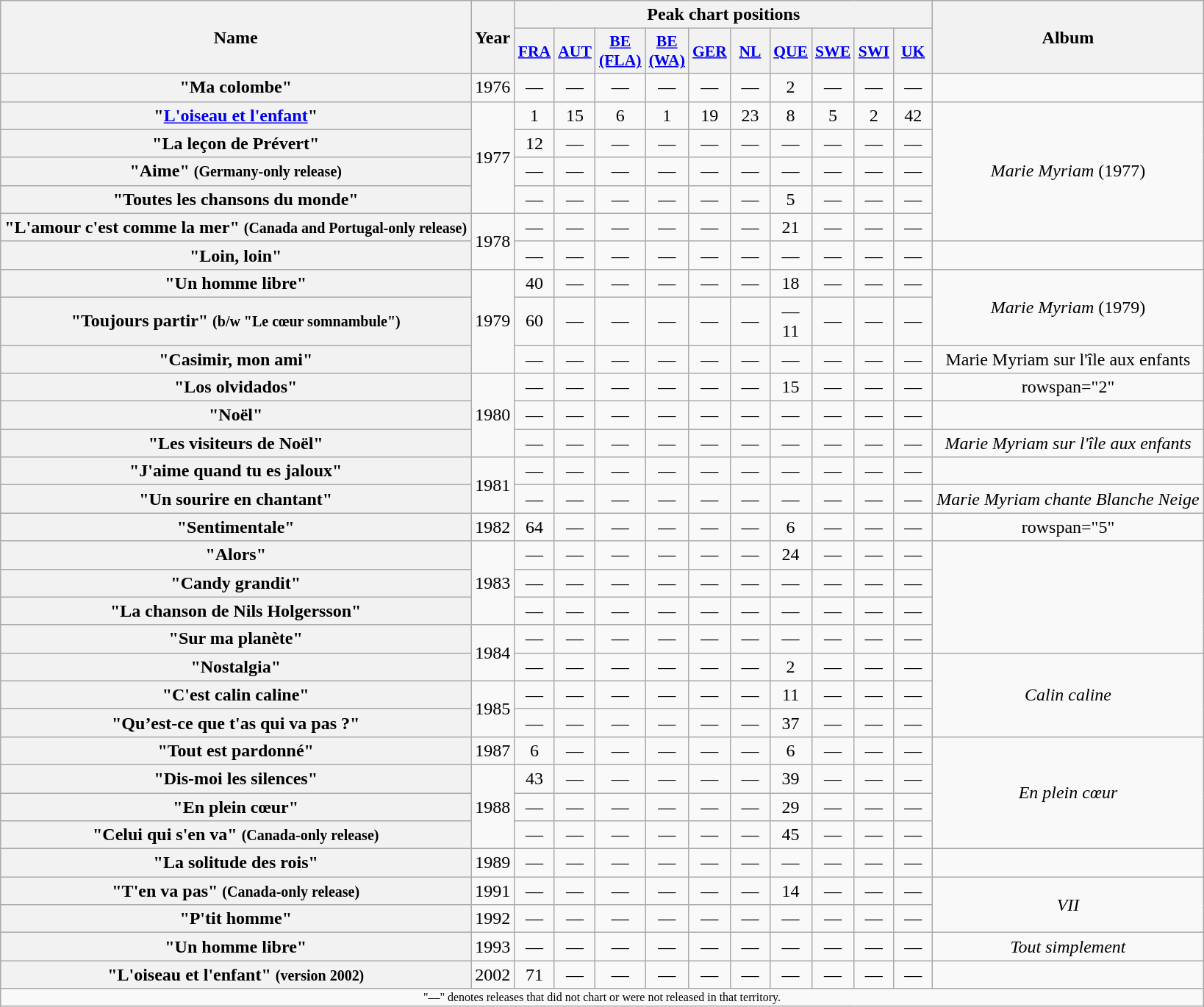<table class="wikitable plainrowheaders" style="text-align:center;" border="1">
<tr>
<th rowspan="2">Name</th>
<th rowspan="2" style="width:2em;">Year</th>
<th colspan="10">Peak chart positions</th>
<th rowspan="2">Album</th>
</tr>
<tr>
<th scope="col" style="width:2em;font-size:90%;"><a href='#'>FRA</a><br></th>
<th scope="col" style="width:2em;font-size:90%;"><a href='#'>AUT</a><br></th>
<th scope="col" style="width:2em;font-size:90%;"><a href='#'>BE (FLA)</a><br></th>
<th scope="col" style="width:2em;font-size:90%;"><a href='#'>BE (WA)</a><br></th>
<th scope="col" style="width:2em;font-size:90%;"><a href='#'>GER</a><br></th>
<th scope="col" style="width:2em;font-size:90%;"><a href='#'>NL</a><br></th>
<th scope="col" style="width:2em;font-size:90%;"><a href='#'>QUE</a><br></th>
<th scope="col" style="width:2em;font-size:90%;"><a href='#'>SWE</a><br></th>
<th scope="col" style="width:2em;font-size:90%;"><a href='#'>SWI</a><br></th>
<th scope="col" style="width:2em;font-size:90%;"><a href='#'>UK</a><br></th>
</tr>
<tr>
<th scope="row">"Ma colombe"</th>
<td>1976</td>
<td>—</td>
<td>—</td>
<td>—</td>
<td>—</td>
<td>—</td>
<td>—</td>
<td>2</td>
<td>—</td>
<td>—</td>
<td>—</td>
<td></td>
</tr>
<tr>
<th scope="row">"<a href='#'>L'oiseau et l'enfant</a>"</th>
<td rowspan="4">1977</td>
<td>1</td>
<td>15</td>
<td>6</td>
<td>1</td>
<td>19</td>
<td>23</td>
<td>8</td>
<td>5</td>
<td>2</td>
<td>42</td>
<td rowspan="5"><em>Marie Myriam</em> (1977)</td>
</tr>
<tr>
<th scope="row">"La leçon de Prévert"</th>
<td>12</td>
<td>—</td>
<td>—</td>
<td>—</td>
<td>—</td>
<td>—</td>
<td>—</td>
<td>—</td>
<td>—</td>
<td>—</td>
</tr>
<tr>
<th scope="row">"Aime" <small>(Germany-only release)</small></th>
<td>—</td>
<td>—</td>
<td>—</td>
<td>—</td>
<td>—</td>
<td>—</td>
<td>—</td>
<td>—</td>
<td>—</td>
<td>—</td>
</tr>
<tr>
<th scope="row">"Toutes les chansons du monde"</th>
<td>—</td>
<td>—</td>
<td>—</td>
<td>—</td>
<td>—</td>
<td>—</td>
<td>5</td>
<td>—</td>
<td>—</td>
<td>—</td>
</tr>
<tr>
<th scope="row">"L'amour c'est comme la mer" <small>(Canada and Portugal-only release)</small></th>
<td rowspan="2">1978</td>
<td align="center" valign="center">—</td>
<td>—</td>
<td>—</td>
<td>—</td>
<td>—</td>
<td>—</td>
<td>21</td>
<td>—</td>
<td>—</td>
<td>—</td>
</tr>
<tr>
<th scope="row">"Loin, loin"</th>
<td>—</td>
<td>—</td>
<td>—</td>
<td>—</td>
<td>—</td>
<td>—</td>
<td>—</td>
<td>—</td>
<td>—</td>
<td>—</td>
<td></td>
</tr>
<tr>
<th scope="row">"Un homme libre"</th>
<td rowspan="3">1979</td>
<td>40</td>
<td>—</td>
<td>—</td>
<td>—</td>
<td>—</td>
<td>—</td>
<td>18</td>
<td>—</td>
<td>—</td>
<td>—</td>
<td rowspan="2"><em>Marie Myriam</em> (1979)</td>
</tr>
<tr>
<th scope="row">"Toujours partir" <small>(b/w "Le cœur somnambule")</small></th>
<td>60</td>
<td>—</td>
<td>—</td>
<td>—</td>
<td>—</td>
<td>—</td>
<td>—<br>11</td>
<td>—</td>
<td>—</td>
<td>—</td>
</tr>
<tr>
<th scope="row">"Casimir, mon ami"</th>
<td>—</td>
<td>—</td>
<td>—</td>
<td>—</td>
<td>—</td>
<td>—</td>
<td>—</td>
<td>—</td>
<td>—</td>
<td>—</td>
<td>Marie Myriam sur l'île aux enfants</td>
</tr>
<tr>
<th scope="row">"Los olvidados"</th>
<td rowspan="3">1980</td>
<td>—</td>
<td>—</td>
<td>—</td>
<td>—</td>
<td>—</td>
<td>—</td>
<td>15</td>
<td>—</td>
<td>—</td>
<td>—</td>
<td>rowspan="2" </td>
</tr>
<tr>
<th scope="row">"Noël"</th>
<td>—</td>
<td>—</td>
<td>—</td>
<td>—</td>
<td>—</td>
<td>—</td>
<td>—</td>
<td>—</td>
<td>—</td>
<td>—</td>
</tr>
<tr>
<th scope="row">"Les visiteurs de Noël"</th>
<td>—</td>
<td>—</td>
<td>—</td>
<td>—</td>
<td>—</td>
<td>—</td>
<td>—</td>
<td>—</td>
<td>—</td>
<td>—</td>
<td><em>Marie Myriam sur l'île aux enfants</em></td>
</tr>
<tr>
<th scope="row">"J'aime quand tu es jaloux"</th>
<td rowspan="2">1981</td>
<td>—</td>
<td>—</td>
<td>—</td>
<td>—</td>
<td>—</td>
<td>—</td>
<td>—</td>
<td>—</td>
<td>—</td>
<td>—</td>
<td></td>
</tr>
<tr>
<th scope="row">"Un sourire en chantant"</th>
<td>—</td>
<td>—</td>
<td>—</td>
<td>—</td>
<td>—</td>
<td>—</td>
<td>—</td>
<td>—</td>
<td>—</td>
<td>—</td>
<td><em>Marie Myriam chante Blanche Neige</em></td>
</tr>
<tr>
<th scope="row">"Sentimentale"</th>
<td>1982</td>
<td>64</td>
<td>—</td>
<td>—</td>
<td>—</td>
<td>—</td>
<td>—</td>
<td>6</td>
<td>—</td>
<td>—</td>
<td>—</td>
<td>rowspan="5" </td>
</tr>
<tr>
<th scope="row">"Alors"</th>
<td rowspan="3">1983</td>
<td>—</td>
<td>—</td>
<td>—</td>
<td>—</td>
<td>—</td>
<td>—</td>
<td>24</td>
<td>—</td>
<td>—</td>
<td>—</td>
</tr>
<tr>
<th scope="row">"Candy grandit"</th>
<td>—</td>
<td>—</td>
<td>—</td>
<td>—</td>
<td>—</td>
<td>—</td>
<td>—</td>
<td>—</td>
<td>—</td>
<td>—</td>
</tr>
<tr>
<th scope="row">"La chanson de Nils Holgersson"</th>
<td>—</td>
<td>—</td>
<td>—</td>
<td>—</td>
<td>—</td>
<td>—</td>
<td>—</td>
<td>—</td>
<td>—</td>
<td>—</td>
</tr>
<tr>
<th scope="row">"Sur ma planète"</th>
<td rowspan="2">1984</td>
<td>—</td>
<td>—</td>
<td>—</td>
<td>—</td>
<td>—</td>
<td>—</td>
<td>—</td>
<td>—</td>
<td>—</td>
<td>—</td>
</tr>
<tr>
<th scope="row">"Nostalgia"</th>
<td>—</td>
<td>—</td>
<td>—</td>
<td>—</td>
<td>—</td>
<td>—</td>
<td>2</td>
<td>—</td>
<td>—</td>
<td>—</td>
<td rowspan="3"><em>Calin caline</em></td>
</tr>
<tr>
<th scope="row">"C'est calin caline"</th>
<td rowspan="2">1985</td>
<td>—</td>
<td>—</td>
<td>—</td>
<td>—</td>
<td>—</td>
<td>—</td>
<td>11</td>
<td>—</td>
<td>—</td>
<td>—</td>
</tr>
<tr>
<th scope="row">"Qu’est-ce que t'as qui va pas ?"</th>
<td>—</td>
<td>—</td>
<td>—</td>
<td>—</td>
<td>—</td>
<td>—</td>
<td>37</td>
<td>—</td>
<td>—</td>
<td>—</td>
</tr>
<tr>
<th scope="row">"Tout est pardonné"</th>
<td>1987</td>
<td>6</td>
<td>—</td>
<td>—</td>
<td>—</td>
<td>—</td>
<td>—</td>
<td>6</td>
<td>—</td>
<td>—</td>
<td>—</td>
<td rowspan="4"><em>En plein cœur</em></td>
</tr>
<tr>
<th scope="row">"Dis-moi les silences"</th>
<td rowspan="3">1988</td>
<td align="center" valign="center">43</td>
<td>—</td>
<td>—</td>
<td>—</td>
<td>—</td>
<td>—</td>
<td>39</td>
<td>—</td>
<td>—</td>
<td>—</td>
</tr>
<tr>
<th scope="row">"En plein cœur"</th>
<td>—</td>
<td>—</td>
<td>—</td>
<td>—</td>
<td>—</td>
<td>—</td>
<td>29</td>
<td>—</td>
<td>—</td>
<td>—</td>
</tr>
<tr>
<th scope="row">"Celui qui s'en va" <small>(Canada-only release)</small></th>
<td>—</td>
<td>—</td>
<td>—</td>
<td>—</td>
<td>—</td>
<td>—</td>
<td>45</td>
<td>—</td>
<td>—</td>
<td>—</td>
</tr>
<tr>
<th scope="row">"La solitude des rois"</th>
<td>1989</td>
<td>—</td>
<td>—</td>
<td>—</td>
<td>—</td>
<td>—</td>
<td>—</td>
<td>—</td>
<td>—</td>
<td>—</td>
<td>—</td>
<td></td>
</tr>
<tr>
<th scope="row">"T'en va pas" <small>(Canada-only release)</small></th>
<td>1991</td>
<td>—</td>
<td>—</td>
<td>—</td>
<td>—</td>
<td>—</td>
<td>—</td>
<td>14</td>
<td>—</td>
<td>—</td>
<td>—</td>
<td rowspan="2"><em>VII</em></td>
</tr>
<tr>
<th scope="row">"P'tit homme"</th>
<td>1992</td>
<td>—</td>
<td>—</td>
<td>—</td>
<td>—</td>
<td>—</td>
<td>—</td>
<td>—</td>
<td>—</td>
<td>—</td>
<td>—</td>
</tr>
<tr>
<th scope="row">"Un homme libre"</th>
<td>1993</td>
<td>—</td>
<td>—</td>
<td>—</td>
<td>—</td>
<td>—</td>
<td>—</td>
<td>—</td>
<td>—</td>
<td>—</td>
<td>—</td>
<td><em>Tout simplement</em></td>
</tr>
<tr>
<th scope="row">"L'oiseau et l'enfant" <small>(version 2002)</small></th>
<td>2002</td>
<td>71</td>
<td>—</td>
<td>—</td>
<td>—</td>
<td>—</td>
<td>—</td>
<td>—</td>
<td>—</td>
<td>—</td>
<td>—</td>
<td></td>
</tr>
<tr>
<td colspan="13" style="font-size:8pt">"—" denotes releases that did not chart or were not released in that territory.</td>
</tr>
</table>
